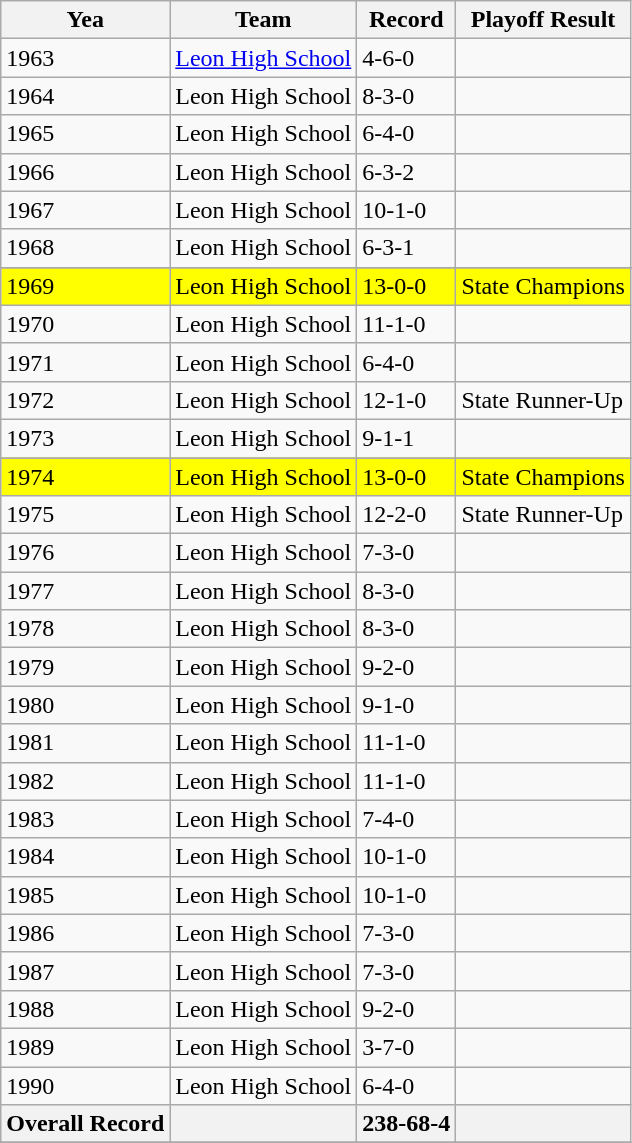<table class="wikitable">
<tr>
<th>Yea</th>
<th>Team</th>
<th>Record</th>
<th>Playoff Result</th>
</tr>
<tr>
<td>1963</td>
<td><a href='#'>Leon High School</a></td>
<td>4-6-0</td>
<td></td>
</tr>
<tr>
<td>1964</td>
<td>Leon High School</td>
<td>8-3-0</td>
<td></td>
</tr>
<tr>
<td>1965</td>
<td>Leon High School</td>
<td>6-4-0</td>
<td></td>
</tr>
<tr>
<td>1966</td>
<td>Leon High School</td>
<td>6-3-2</td>
<td></td>
</tr>
<tr>
<td>1967</td>
<td>Leon High School</td>
<td>10-1-0</td>
<td></td>
</tr>
<tr>
<td>1968</td>
<td>Leon High School</td>
<td>6-3-1</td>
<td></td>
</tr>
<tr>
</tr>
<tr bgcolor="#FFFF00">
<td>1969</td>
<td>Leon High School</td>
<td>13-0-0</td>
<td>State Champions</td>
</tr>
<tr>
<td>1970</td>
<td>Leon High School</td>
<td>11-1-0</td>
<td></td>
</tr>
<tr>
<td>1971</td>
<td>Leon High School</td>
<td>6-4-0</td>
<td></td>
</tr>
<tr>
<td>1972</td>
<td>Leon High School</td>
<td>12-1-0</td>
<td>State Runner-Up</td>
</tr>
<tr>
<td>1973</td>
<td>Leon High School</td>
<td>9-1-1</td>
<td></td>
</tr>
<tr>
</tr>
<tr bgcolor="#FFFF00">
<td>1974</td>
<td>Leon High School</td>
<td>13-0-0</td>
<td>State Champions</td>
</tr>
<tr>
<td>1975</td>
<td>Leon High School</td>
<td>12-2-0</td>
<td>State Runner-Up</td>
</tr>
<tr>
<td>1976</td>
<td>Leon High School</td>
<td>7-3-0</td>
<td></td>
</tr>
<tr>
<td>1977</td>
<td>Leon High School</td>
<td>8-3-0</td>
<td></td>
</tr>
<tr>
<td>1978</td>
<td>Leon High School</td>
<td>8-3-0</td>
<td></td>
</tr>
<tr>
<td>1979</td>
<td>Leon High School</td>
<td>9-2-0</td>
<td></td>
</tr>
<tr>
<td>1980</td>
<td>Leon High School</td>
<td>9-1-0</td>
<td></td>
</tr>
<tr>
<td>1981</td>
<td>Leon High School</td>
<td>11-1-0</td>
<td></td>
</tr>
<tr>
<td>1982</td>
<td>Leon High School</td>
<td>11-1-0</td>
<td></td>
</tr>
<tr>
<td>1983</td>
<td>Leon High School</td>
<td>7-4-0</td>
<td></td>
</tr>
<tr>
<td>1984</td>
<td>Leon High School</td>
<td>10-1-0</td>
<td></td>
</tr>
<tr>
<td>1985</td>
<td>Leon High School</td>
<td>10-1-0</td>
<td></td>
</tr>
<tr>
<td>1986</td>
<td>Leon High School</td>
<td>7-3-0</td>
<td></td>
</tr>
<tr>
<td>1987</td>
<td>Leon High School</td>
<td>7-3-0</td>
<td></td>
</tr>
<tr>
<td>1988</td>
<td>Leon High School</td>
<td>9-2-0</td>
<td></td>
</tr>
<tr>
<td>1989</td>
<td>Leon High School</td>
<td>3-7-0</td>
<td></td>
</tr>
<tr>
<td>1990</td>
<td>Leon High School</td>
<td>6-4-0</td>
<td></td>
</tr>
<tr>
<th>Overall Record</th>
<th></th>
<th>238-68-4</th>
<th></th>
</tr>
<tr>
</tr>
</table>
